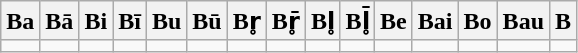<table class=wikitable>
<tr>
<th>Ba</th>
<th>Bā</th>
<th>Bi</th>
<th>Bī</th>
<th>Bu</th>
<th>Bū</th>
<th>Br̥</th>
<th>Br̥̄</th>
<th>Bl̥</th>
<th>Bl̥̄</th>
<th>Be</th>
<th>Bai</th>
<th>Bo</th>
<th>Bau</th>
<th>B</th>
</tr>
<tr>
<td></td>
<td></td>
<td></td>
<td></td>
<td></td>
<td></td>
<td></td>
<td></td>
<td></td>
<td></td>
<td></td>
<td></td>
<td></td>
<td></td>
<td></td>
</tr>
</table>
